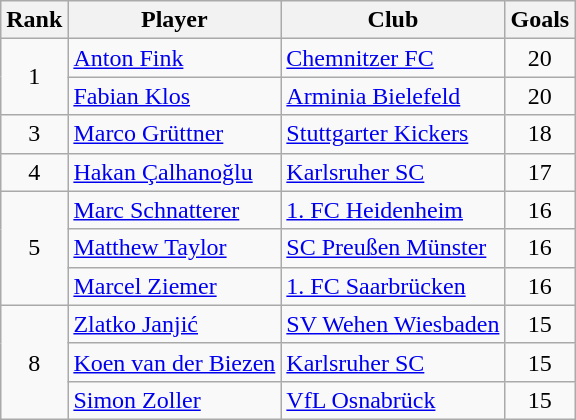<table class="wikitable" style="text-align:center">
<tr>
<th>Rank</th>
<th>Player</th>
<th>Club</th>
<th>Goals</th>
</tr>
<tr>
<td rowspan="2">1</td>
<td align="left"> <a href='#'>Anton Fink</a></td>
<td align="left"><a href='#'>Chemnitzer FC</a></td>
<td>20</td>
</tr>
<tr>
<td align="left"> <a href='#'>Fabian Klos</a></td>
<td align="left"><a href='#'>Arminia Bielefeld</a></td>
<td>20</td>
</tr>
<tr>
<td>3</td>
<td align="left"> <a href='#'>Marco Grüttner</a></td>
<td align="left"><a href='#'>Stuttgarter Kickers</a></td>
<td>18</td>
</tr>
<tr>
<td>4</td>
<td align="left"> <a href='#'>Hakan Çalhanoğlu</a></td>
<td align="left"><a href='#'>Karlsruher SC</a></td>
<td>17</td>
</tr>
<tr>
<td rowspan="3">5</td>
<td align="left"> <a href='#'>Marc Schnatterer</a></td>
<td align="left"><a href='#'>1. FC Heidenheim</a></td>
<td>16</td>
</tr>
<tr>
<td align="left"> <a href='#'>Matthew Taylor</a></td>
<td align="left"><a href='#'>SC Preußen Münster</a></td>
<td>16</td>
</tr>
<tr>
<td align="left"> <a href='#'>Marcel Ziemer</a></td>
<td align="left"><a href='#'>1. FC Saarbrücken</a></td>
<td>16</td>
</tr>
<tr>
<td rowspan="3">8</td>
<td align="left"> <a href='#'>Zlatko Janjić</a></td>
<td align="left"><a href='#'>SV Wehen Wiesbaden</a></td>
<td>15</td>
</tr>
<tr>
<td align="left"> <a href='#'>Koen van der Biezen</a></td>
<td align="left"><a href='#'>Karlsruher SC</a></td>
<td>15</td>
</tr>
<tr>
<td align="left"> <a href='#'>Simon Zoller</a></td>
<td align="left"><a href='#'>VfL Osnabrück</a></td>
<td>15</td>
</tr>
</table>
